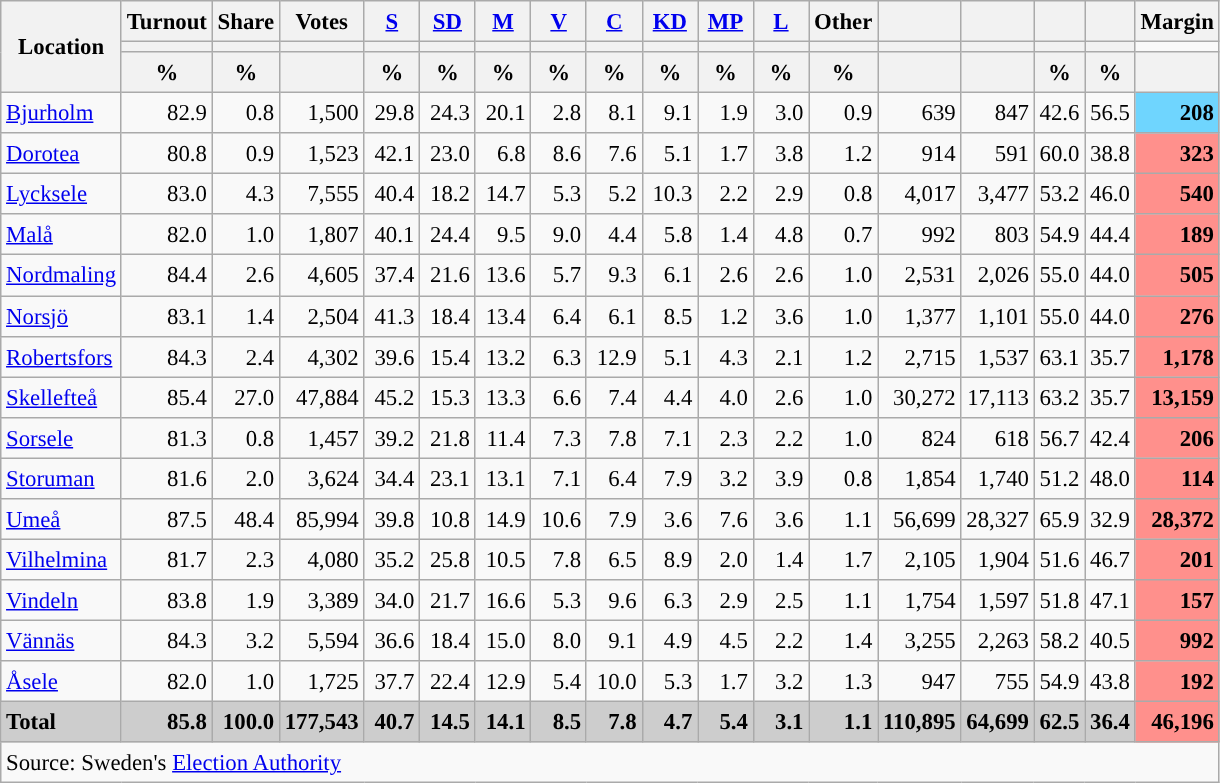<table class="wikitable sortable" style="text-align:right; font-size:95%; line-height:20px;">
<tr>
<th rowspan="3">Location</th>
<th>Turnout</th>
<th>Share</th>
<th>Votes</th>
<th width="30px" class="unsortable"><a href='#'>S</a></th>
<th width="30px" class="unsortable"><a href='#'>SD</a></th>
<th width="30px" class="unsortable"><a href='#'>M</a></th>
<th width="30px" class="unsortable"><a href='#'>V</a></th>
<th width="30px" class="unsortable"><a href='#'>C</a></th>
<th width="30px" class="unsortable"><a href='#'>KD</a></th>
<th width="30px" class="unsortable"><a href='#'>MP</a></th>
<th width="30px" class="unsortable"><a href='#'>L</a></th>
<th width="30px" class="unsortable">Other</th>
<th></th>
<th></th>
<th></th>
<th></th>
<th>Margin</th>
</tr>
<tr>
<th></th>
<th></th>
<th></th>
<th style="background:"></th>
<th style="background:"></th>
<th style="background:"></th>
<th style="background:"></th>
<th style="background:"></th>
<th style="background:"></th>
<th style="background:"></th>
<th style="background:"></th>
<th style="background:"></th>
<th style="background:"></th>
<th style="background:"></th>
<th style="background:"></th>
<th style="background:"></th>
</tr>
<tr>
<th data-sort-type="number">%</th>
<th data-sort-type="number">%</th>
<th></th>
<th data-sort-type="number">%</th>
<th data-sort-type="number">%</th>
<th data-sort-type="number">%</th>
<th data-sort-type="number">%</th>
<th data-sort-type="number">%</th>
<th data-sort-type="number">%</th>
<th data-sort-type="number">%</th>
<th data-sort-type="number">%</th>
<th data-sort-type="number">%</th>
<th data-sort-type="number"></th>
<th data-sort-type="number"></th>
<th data-sort-type="number">%</th>
<th data-sort-type="number">%</th>
<th data-sort-type="number"></th>
</tr>
<tr>
<td align="left"><a href='#'>Bjurholm</a></td>
<td>82.9</td>
<td>0.8</td>
<td>1,500</td>
<td>29.8</td>
<td>24.3</td>
<td>20.1</td>
<td>2.8</td>
<td>8.1</td>
<td>9.1</td>
<td>1.9</td>
<td>3.0</td>
<td>0.9</td>
<td>639</td>
<td>847</td>
<td>42.6</td>
<td>56.5</td>
<td bgcolor=#6fd5fe><strong>208</strong></td>
</tr>
<tr>
<td align="left"><a href='#'>Dorotea</a></td>
<td>80.8</td>
<td>0.9</td>
<td>1,523</td>
<td>42.1</td>
<td>23.0</td>
<td>6.8</td>
<td>8.6</td>
<td>7.6</td>
<td>5.1</td>
<td>1.7</td>
<td>3.8</td>
<td>1.2</td>
<td>914</td>
<td>591</td>
<td>60.0</td>
<td>38.8</td>
<td bgcolor=#ff908c><strong>323</strong></td>
</tr>
<tr>
<td align="left"><a href='#'>Lycksele</a></td>
<td>83.0</td>
<td>4.3</td>
<td>7,555</td>
<td>40.4</td>
<td>18.2</td>
<td>14.7</td>
<td>5.3</td>
<td>5.2</td>
<td>10.3</td>
<td>2.2</td>
<td>2.9</td>
<td>0.8</td>
<td>4,017</td>
<td>3,477</td>
<td>53.2</td>
<td>46.0</td>
<td bgcolor=#ff908c><strong>540</strong></td>
</tr>
<tr>
<td align="left"><a href='#'>Malå</a></td>
<td>82.0</td>
<td>1.0</td>
<td>1,807</td>
<td>40.1</td>
<td>24.4</td>
<td>9.5</td>
<td>9.0</td>
<td>4.4</td>
<td>5.8</td>
<td>1.4</td>
<td>4.8</td>
<td>0.7</td>
<td>992</td>
<td>803</td>
<td>54.9</td>
<td>44.4</td>
<td bgcolor=#ff908c><strong>189</strong></td>
</tr>
<tr>
<td align="left"><a href='#'>Nordmaling</a></td>
<td>84.4</td>
<td>2.6</td>
<td>4,605</td>
<td>37.4</td>
<td>21.6</td>
<td>13.6</td>
<td>5.7</td>
<td>9.3</td>
<td>6.1</td>
<td>2.6</td>
<td>2.6</td>
<td>1.0</td>
<td>2,531</td>
<td>2,026</td>
<td>55.0</td>
<td>44.0</td>
<td bgcolor=#ff908c><strong>505</strong></td>
</tr>
<tr>
<td align="left"><a href='#'>Norsjö</a></td>
<td>83.1</td>
<td>1.4</td>
<td>2,504</td>
<td>41.3</td>
<td>18.4</td>
<td>13.4</td>
<td>6.4</td>
<td>6.1</td>
<td>8.5</td>
<td>1.2</td>
<td>3.6</td>
<td>1.0</td>
<td>1,377</td>
<td>1,101</td>
<td>55.0</td>
<td>44.0</td>
<td bgcolor=#ff908c><strong>276</strong></td>
</tr>
<tr>
<td align="left"><a href='#'>Robertsfors</a></td>
<td>84.3</td>
<td>2.4</td>
<td>4,302</td>
<td>39.6</td>
<td>15.4</td>
<td>13.2</td>
<td>6.3</td>
<td>12.9</td>
<td>5.1</td>
<td>4.3</td>
<td>2.1</td>
<td>1.2</td>
<td>2,715</td>
<td>1,537</td>
<td>63.1</td>
<td>35.7</td>
<td bgcolor=#ff908c><strong>1,178</strong></td>
</tr>
<tr>
<td align="left"><a href='#'>Skellefteå</a></td>
<td>85.4</td>
<td>27.0</td>
<td>47,884</td>
<td>45.2</td>
<td>15.3</td>
<td>13.3</td>
<td>6.6</td>
<td>7.4</td>
<td>4.4</td>
<td>4.0</td>
<td>2.6</td>
<td>1.0</td>
<td>30,272</td>
<td>17,113</td>
<td>63.2</td>
<td>35.7</td>
<td bgcolor=#ff908c><strong>13,159</strong></td>
</tr>
<tr>
<td align="left"><a href='#'>Sorsele</a></td>
<td>81.3</td>
<td>0.8</td>
<td>1,457</td>
<td>39.2</td>
<td>21.8</td>
<td>11.4</td>
<td>7.3</td>
<td>7.8</td>
<td>7.1</td>
<td>2.3</td>
<td>2.2</td>
<td>1.0</td>
<td>824</td>
<td>618</td>
<td>56.7</td>
<td>42.4</td>
<td bgcolor=#ff908c><strong>206</strong></td>
</tr>
<tr>
<td align="left"><a href='#'>Storuman</a></td>
<td>81.6</td>
<td>2.0</td>
<td>3,624</td>
<td>34.4</td>
<td>23.1</td>
<td>13.1</td>
<td>7.1</td>
<td>6.4</td>
<td>7.9</td>
<td>3.2</td>
<td>3.9</td>
<td>0.8</td>
<td>1,854</td>
<td>1,740</td>
<td>51.2</td>
<td>48.0</td>
<td bgcolor=#ff908c><strong>114</strong></td>
</tr>
<tr>
<td align="left"><a href='#'>Umeå</a></td>
<td>87.5</td>
<td>48.4</td>
<td>85,994</td>
<td>39.8</td>
<td>10.8</td>
<td>14.9</td>
<td>10.6</td>
<td>7.9</td>
<td>3.6</td>
<td>7.6</td>
<td>3.6</td>
<td>1.1</td>
<td>56,699</td>
<td>28,327</td>
<td>65.9</td>
<td>32.9</td>
<td bgcolor=#ff908c><strong>28,372</strong></td>
</tr>
<tr>
<td align="left"><a href='#'>Vilhelmina</a></td>
<td>81.7</td>
<td>2.3</td>
<td>4,080</td>
<td>35.2</td>
<td>25.8</td>
<td>10.5</td>
<td>7.8</td>
<td>6.5</td>
<td>8.9</td>
<td>2.0</td>
<td>1.4</td>
<td>1.7</td>
<td>2,105</td>
<td>1,904</td>
<td>51.6</td>
<td>46.7</td>
<td bgcolor=#ff908c><strong>201</strong></td>
</tr>
<tr>
<td align="left"><a href='#'>Vindeln</a></td>
<td>83.8</td>
<td>1.9</td>
<td>3,389</td>
<td>34.0</td>
<td>21.7</td>
<td>16.6</td>
<td>5.3</td>
<td>9.6</td>
<td>6.3</td>
<td>2.9</td>
<td>2.5</td>
<td>1.1</td>
<td>1,754</td>
<td>1,597</td>
<td>51.8</td>
<td>47.1</td>
<td bgcolor=#ff908c><strong>157</strong></td>
</tr>
<tr>
<td align="left"><a href='#'>Vännäs</a></td>
<td>84.3</td>
<td>3.2</td>
<td>5,594</td>
<td>36.6</td>
<td>18.4</td>
<td>15.0</td>
<td>8.0</td>
<td>9.1</td>
<td>4.9</td>
<td>4.5</td>
<td>2.2</td>
<td>1.4</td>
<td>3,255</td>
<td>2,263</td>
<td>58.2</td>
<td>40.5</td>
<td bgcolor=#ff908c><strong>992</strong></td>
</tr>
<tr>
<td align="left"><a href='#'>Åsele</a></td>
<td>82.0</td>
<td>1.0</td>
<td>1,725</td>
<td>37.7</td>
<td>22.4</td>
<td>12.9</td>
<td>5.4</td>
<td>10.0</td>
<td>5.3</td>
<td>1.7</td>
<td>3.2</td>
<td>1.3</td>
<td>947</td>
<td>755</td>
<td>54.9</td>
<td>43.8</td>
<td bgcolor=#ff908c><strong>192</strong></td>
</tr>
<tr style="background:#CDCDCD;">
<td align="left"><strong>Total</strong></td>
<td><strong>85.8</strong></td>
<td><strong>100.0</strong></td>
<td><strong>177,543</strong></td>
<td><strong>40.7</strong></td>
<td><strong>14.5</strong></td>
<td><strong>14.1</strong></td>
<td><strong>8.5</strong></td>
<td><strong>7.8</strong></td>
<td><strong>4.7</strong></td>
<td><strong>5.4</strong></td>
<td><strong>3.1</strong></td>
<td><strong>1.1</strong></td>
<td><strong>110,895</strong></td>
<td><strong>64,699</strong></td>
<td><strong>62.5</strong></td>
<td><strong>36.4</strong></td>
<td bgcolor=#ff908c><strong>46,196</strong></td>
</tr>
<tr>
<td colspan="18" align="left">Source: Sweden's <a href='#'>Election Authority</a></td>
</tr>
</table>
